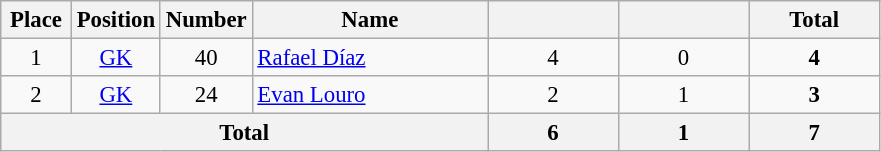<table class="wikitable" style="font-size: 95%; text-align: center;">
<tr>
<th width=40>Place</th>
<th width=40>Position</th>
<th width=40>Number</th>
<th width=150>Name</th>
<th width=80></th>
<th width=80></th>
<th width=80><strong>Total</strong></th>
</tr>
<tr>
<td>1</td>
<td><a href='#'>GK</a></td>
<td>40</td>
<td align="left"> <a href='#'>Rafael Díaz</a></td>
<td>4</td>
<td>0</td>
<td><strong>4</strong></td>
</tr>
<tr>
<td>2</td>
<td><a href='#'>GK</a></td>
<td>24</td>
<td align="left"> <a href='#'>Evan Louro</a></td>
<td>2</td>
<td>1</td>
<td><strong>3</strong></td>
</tr>
<tr>
<th colspan="4">Total</th>
<th>6</th>
<th>1</th>
<th>7</th>
</tr>
</table>
